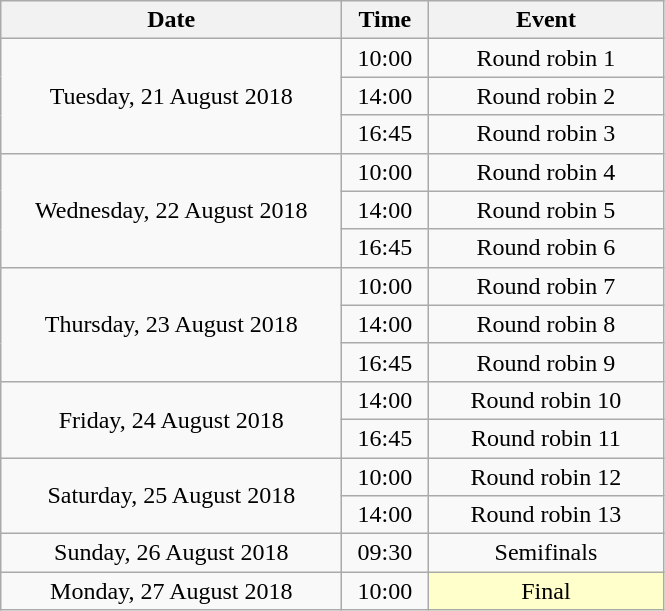<table class = "wikitable" style="text-align:center;">
<tr>
<th width=220>Date</th>
<th width=50>Time</th>
<th width=150>Event</th>
</tr>
<tr>
<td rowspan=3>Tuesday, 21 August 2018</td>
<td>10:00</td>
<td>Round robin 1</td>
</tr>
<tr>
<td>14:00</td>
<td>Round robin 2</td>
</tr>
<tr>
<td>16:45</td>
<td>Round robin 3</td>
</tr>
<tr>
<td rowspan=3>Wednesday, 22 August 2018</td>
<td>10:00</td>
<td>Round robin 4</td>
</tr>
<tr>
<td>14:00</td>
<td>Round robin 5</td>
</tr>
<tr>
<td>16:45</td>
<td>Round robin 6</td>
</tr>
<tr>
<td rowspan=3>Thursday, 23 August 2018</td>
<td>10:00</td>
<td>Round robin 7</td>
</tr>
<tr>
<td>14:00</td>
<td>Round robin 8</td>
</tr>
<tr>
<td>16:45</td>
<td>Round robin 9</td>
</tr>
<tr>
<td rowspan=2>Friday, 24 August 2018</td>
<td>14:00</td>
<td>Round robin 10</td>
</tr>
<tr>
<td>16:45</td>
<td>Round robin 11</td>
</tr>
<tr>
<td rowspan=2>Saturday, 25 August 2018</td>
<td>10:00</td>
<td>Round robin 12</td>
</tr>
<tr>
<td>14:00</td>
<td>Round robin 13</td>
</tr>
<tr>
<td>Sunday, 26 August 2018</td>
<td>09:30</td>
<td>Semifinals</td>
</tr>
<tr>
<td>Monday, 27 August 2018</td>
<td>10:00</td>
<td bgcolor="ffffcc">Final</td>
</tr>
</table>
